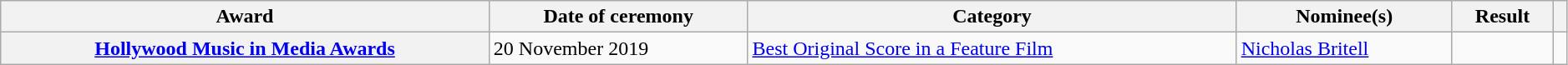<table class="wikitable sortable plainrowheaders" style="width: 99%;">
<tr>
<th scope="col">Award</th>
<th scope="col">Date of ceremony</th>
<th scope="col">Category</th>
<th scope="col">Nominee(s)</th>
<th scope="col">Result</th>
<th scope="col" class="unsortable"></th>
</tr>
<tr>
<th scope="row"><a href='#'>Hollywood Music in Media Awards</a></th>
<td>20 November 2019</td>
<td><a href='#'>Best Original Score in a Feature Film</a></td>
<td><a href='#'>Nicholas Britell</a></td>
<td></td>
<td style="text-align:center;"></td>
</tr>
</table>
